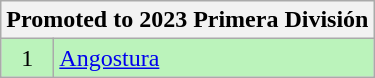<table class="wikitable">
<tr>
<th colspan=2>Promoted to 2023 Primera División</th>
</tr>
<tr bgcolor=#BBF3BB>
<td width=28 align=center>1</td>
<td><a href='#'>Angostura</a></td>
</tr>
</table>
